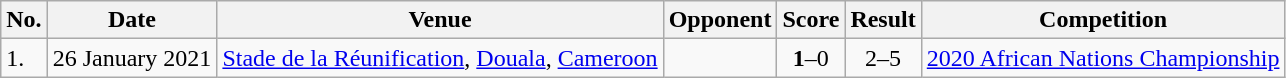<table class="wikitable">
<tr>
<th>No.</th>
<th>Date</th>
<th>Venue</th>
<th>Opponent</th>
<th>Score</th>
<th>Result</th>
<th>Competition</th>
</tr>
<tr>
<td>1.</td>
<td>26 January 2021</td>
<td><a href='#'>Stade de la Réunification</a>, <a href='#'>Douala</a>, <a href='#'>Cameroon</a></td>
<td></td>
<td align=center><strong>1</strong>–0</td>
<td align=center>2–5</td>
<td><a href='#'>2020 African Nations Championship</a></td>
</tr>
</table>
